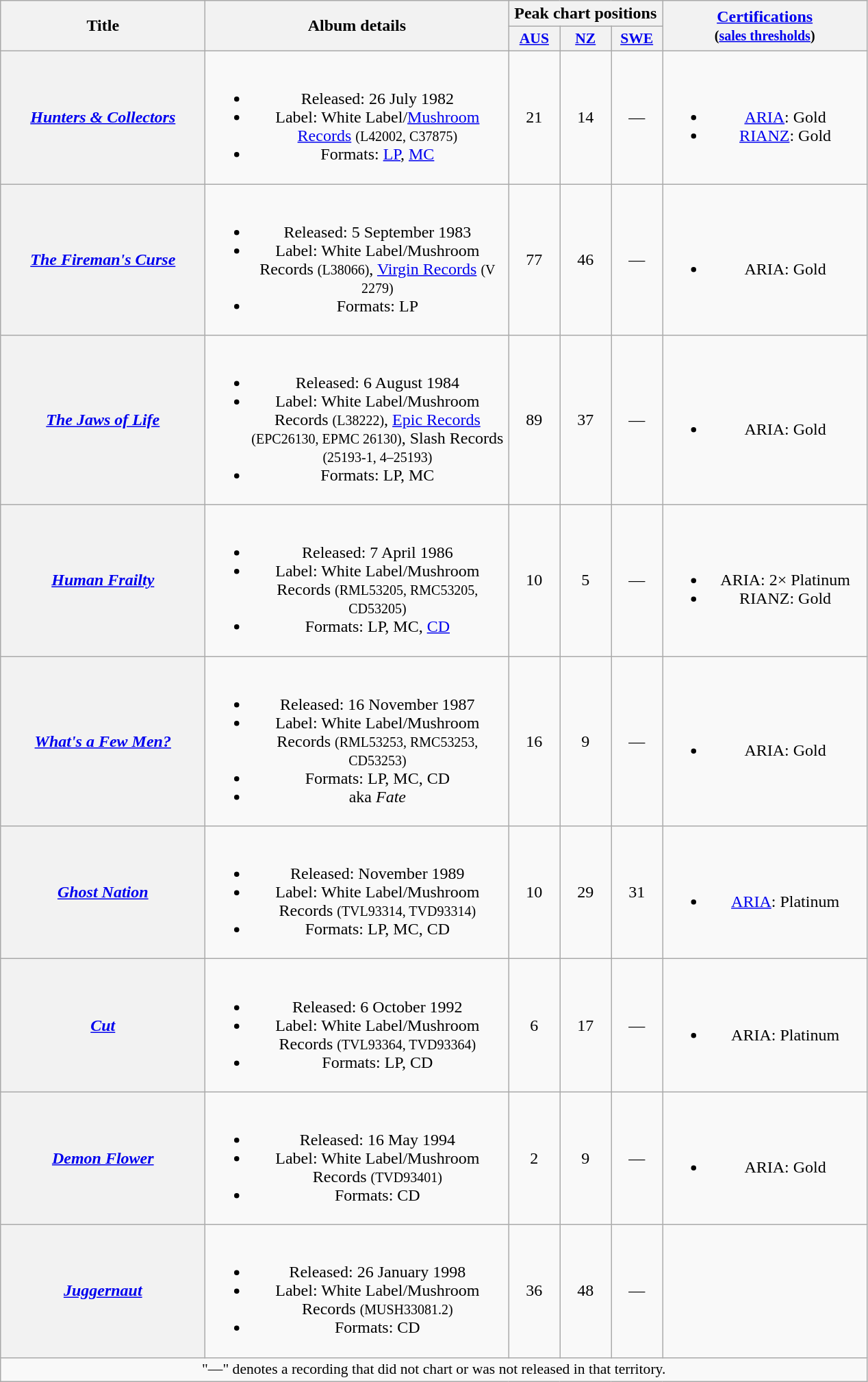<table class="wikitable plainrowheaders" style="text-align:center;">
<tr>
<th scope="col" rowspan="2" style="width:12em;">Title</th>
<th scope="col" rowspan="2" style="width:18em;">Album details</th>
<th scope="col" colspan="3">Peak chart positions</th>
<th scope="col" rowspan="2" style="width:12em;"><a href='#'>Certifications</a><br><small>(<a href='#'>sales thresholds</a>)</small></th>
</tr>
<tr>
<th scope="col" style="width:3em;font-size:90%;"><a href='#'>AUS</a><br></th>
<th scope="col" style="width:3em;font-size:90%;"><a href='#'>NZ</a><br></th>
<th scope="col" style="width:3em;font-size:90%;"><a href='#'>SWE</a><br></th>
</tr>
<tr>
<th scope="row"><em><a href='#'>Hunters & Collectors</a></em></th>
<td><br><ul><li>Released: 26 July 1982</li><li>Label: White Label/<a href='#'>Mushroom Records</a> <small>(L42002, C37875)</small></li><li>Formats: <a href='#'>LP</a>, <a href='#'>MC</a></li></ul></td>
<td>21</td>
<td>14</td>
<td>—</td>
<td><br><ul><li><a href='#'>ARIA</a>: Gold </li><li><a href='#'>RIANZ</a>: Gold</li></ul></td>
</tr>
<tr>
<th scope="row"><em><a href='#'>The Fireman's Curse</a></em></th>
<td><br><ul><li>Released: 5 September 1983</li><li>Label: White Label/Mushroom Records <small>(L38066)</small>, <a href='#'>Virgin Records</a> <small>(V 2279)</small></li><li>Formats: LP</li></ul></td>
<td>77</td>
<td>46</td>
<td>—</td>
<td><br><ul><li>ARIA: Gold</li></ul></td>
</tr>
<tr>
<th scope="row"><em><a href='#'>The Jaws of Life</a></em></th>
<td><br><ul><li>Released: 6 August 1984</li><li>Label: White Label/Mushroom Records <small>(L38222)</small>, <a href='#'>Epic Records</a> <small>(EPC26130, EPMC 26130)</small>, Slash Records <small>(25193-1, 4–25193)</small></li><li>Formats: LP, MC</li></ul></td>
<td>89</td>
<td>37</td>
<td>—</td>
<td><br><ul><li>ARIA: Gold</li></ul></td>
</tr>
<tr>
<th scope="row"><em><a href='#'>Human Frailty</a></em></th>
<td><br><ul><li>Released: 7 April 1986</li><li>Label: White Label/Mushroom Records <small>(RML53205, RMC53205, CD53205)</small></li><li>Formats: LP, MC, <a href='#'>CD</a></li></ul></td>
<td>10</td>
<td>5</td>
<td>—</td>
<td><br><ul><li>ARIA: 2× Platinum</li><li>RIANZ: Gold</li></ul></td>
</tr>
<tr>
<th scope="row"><em><a href='#'>What's a Few Men?</a></em></th>
<td><br><ul><li>Released: 16 November 1987</li><li>Label: White Label/Mushroom Records <small>(RML53253, RMC53253, CD53253)</small></li><li>Formats: LP, MC, CD</li><li>aka <em>Fate</em></li></ul></td>
<td>16</td>
<td>9</td>
<td>—</td>
<td><br><ul><li>ARIA: Gold </li></ul></td>
</tr>
<tr>
<th scope="row"><em><a href='#'>Ghost Nation</a></em></th>
<td><br><ul><li>Released: November 1989</li><li>Label: White Label/Mushroom Records <small>(TVL93314, TVD93314)</small></li><li>Formats: LP, MC, CD</li></ul></td>
<td>10</td>
<td>29</td>
<td>31</td>
<td><br><ul><li><a href='#'>ARIA</a>: Platinum</li></ul></td>
</tr>
<tr>
<th scope="row"><em><a href='#'>Cut</a></em></th>
<td><br><ul><li>Released: 6 October 1992</li><li>Label: White Label/Mushroom Records <small>(TVL93364, TVD93364)</small></li><li>Formats: LP, CD</li></ul></td>
<td>6</td>
<td>17</td>
<td>—</td>
<td><br><ul><li>ARIA: Platinum</li></ul></td>
</tr>
<tr>
<th scope="row"><em><a href='#'>Demon Flower</a></em></th>
<td><br><ul><li>Released: 16 May 1994</li><li>Label: White Label/Mushroom Records <small>(TVD93401)</small></li><li>Formats: CD</li></ul></td>
<td>2</td>
<td>9</td>
<td>—</td>
<td><br><ul><li>ARIA: Gold</li></ul></td>
</tr>
<tr>
<th scope="row"><em><a href='#'>Juggernaut</a></em></th>
<td><br><ul><li>Released: 26 January 1998</li><li>Label: White Label/Mushroom Records <small>(MUSH33081.2)</small></li><li>Formats: CD</li></ul></td>
<td>36</td>
<td>48</td>
<td>—</td>
<td></td>
</tr>
<tr>
<td colspan="6" style="font-size:90%">"—" denotes a recording that did not chart or was not released in that territory.</td>
</tr>
</table>
